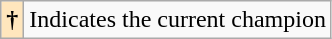<table class="wikitable">
<tr>
<th style="background-color:#ffe6bd">†</th>
<td>Indicates the current champion</td>
</tr>
</table>
